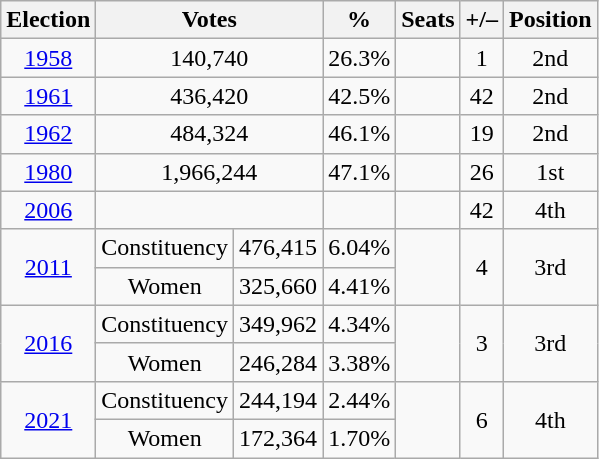<table class="wikitable" style="text-align:center">
<tr>
<th>Election</th>
<th colspan="2">Votes</th>
<th><strong>%</strong></th>
<th>Seats</th>
<th><strong>+/–</strong></th>
<th>Position</th>
</tr>
<tr>
<td><a href='#'>1958</a></td>
<td colspan="2">140,740</td>
<td>26.3%</td>
<td></td>
<td> 1</td>
<td> 2nd</td>
</tr>
<tr>
<td><a href='#'>1961</a></td>
<td colspan="2">436,420</td>
<td>42.5%</td>
<td></td>
<td> 42</td>
<td> 2nd</td>
</tr>
<tr>
<td><a href='#'>1962</a></td>
<td colspan="2">484,324</td>
<td>46.1%</td>
<td></td>
<td> 19</td>
<td> 2nd</td>
</tr>
<tr>
<td><a href='#'>1980</a></td>
<td colspan="2">1,966,244</td>
<td>47.1%</td>
<td></td>
<td> 26</td>
<td> 1st</td>
</tr>
<tr>
<td><a href='#'>2006</a></td>
<td colspan="2"></td>
<td></td>
<td></td>
<td> 42</td>
<td> 4th</td>
</tr>
<tr>
<td rowspan="2"><a href='#'>2011</a></td>
<td>Constituency</td>
<td>476,415</td>
<td>6.04%</td>
<td rowspan="2"></td>
<td rowspan="2"> 4</td>
<td rowspan="2"> 3rd</td>
</tr>
<tr>
<td>Women</td>
<td>325,660</td>
<td>4.41%</td>
</tr>
<tr>
<td rowspan="2"><a href='#'>2016</a></td>
<td>Constituency</td>
<td>349,962</td>
<td>4.34%</td>
<td rowspan="2"></td>
<td rowspan="2"> 3</td>
<td rowspan="2"> 3rd</td>
</tr>
<tr>
<td>Women</td>
<td>246,284</td>
<td>3.38%</td>
</tr>
<tr>
<td rowspan="2"><a href='#'>2021</a></td>
<td>Constituency</td>
<td>244,194</td>
<td>2.44%</td>
<td rowspan="2"></td>
<td rowspan="2"> 6</td>
<td rowspan="2"> 4th</td>
</tr>
<tr>
<td>Women</td>
<td>172,364</td>
<td>1.70%</td>
</tr>
</table>
